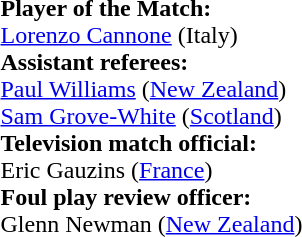<table style="width:100%">
<tr>
<td><br><strong>Player of the Match:</strong>
<br><a href='#'>Lorenzo Cannone</a> (Italy)<br><strong>Assistant referees:</strong>
<br><a href='#'>Paul Williams</a> (<a href='#'>New Zealand</a>)
<br><a href='#'>Sam Grove-White</a> (<a href='#'>Scotland</a>)
<br><strong>Television match official:</strong>
<br>Eric Gauzins (<a href='#'>France</a>)
<br><strong>Foul play review officer:</strong>
<br>Glenn Newman (<a href='#'>New Zealand</a>)</td>
</tr>
</table>
